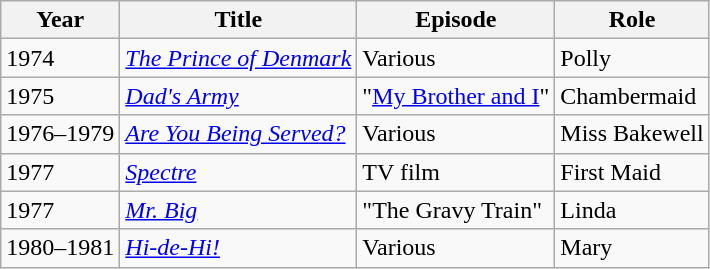<table class= "wikitable">
<tr>
<th>Year</th>
<th>Title</th>
<th>Episode</th>
<th>Role</th>
</tr>
<tr>
<td>1974</td>
<td><em><a href='#'>The Prince of Denmark</a></em></td>
<td>Various</td>
<td>Polly</td>
</tr>
<tr>
<td>1975</td>
<td><em><a href='#'>Dad's Army</a></em></td>
<td>"<a href='#'>My Brother and I</a>"</td>
<td>Chambermaid</td>
</tr>
<tr>
<td>1976–1979</td>
<td><em><a href='#'>Are You Being Served?</a></em></td>
<td>Various</td>
<td>Miss Bakewell</td>
</tr>
<tr>
<td>1977</td>
<td><em><a href='#'>Spectre</a></em></td>
<td>TV film</td>
<td>First Maid</td>
</tr>
<tr>
<td>1977</td>
<td><em><a href='#'>Mr. Big</a></em></td>
<td>"The Gravy Train"</td>
<td>Linda</td>
</tr>
<tr>
<td>1980–1981</td>
<td><em><a href='#'>Hi-de-Hi!</a></em></td>
<td>Various</td>
<td>Mary</td>
</tr>
</table>
